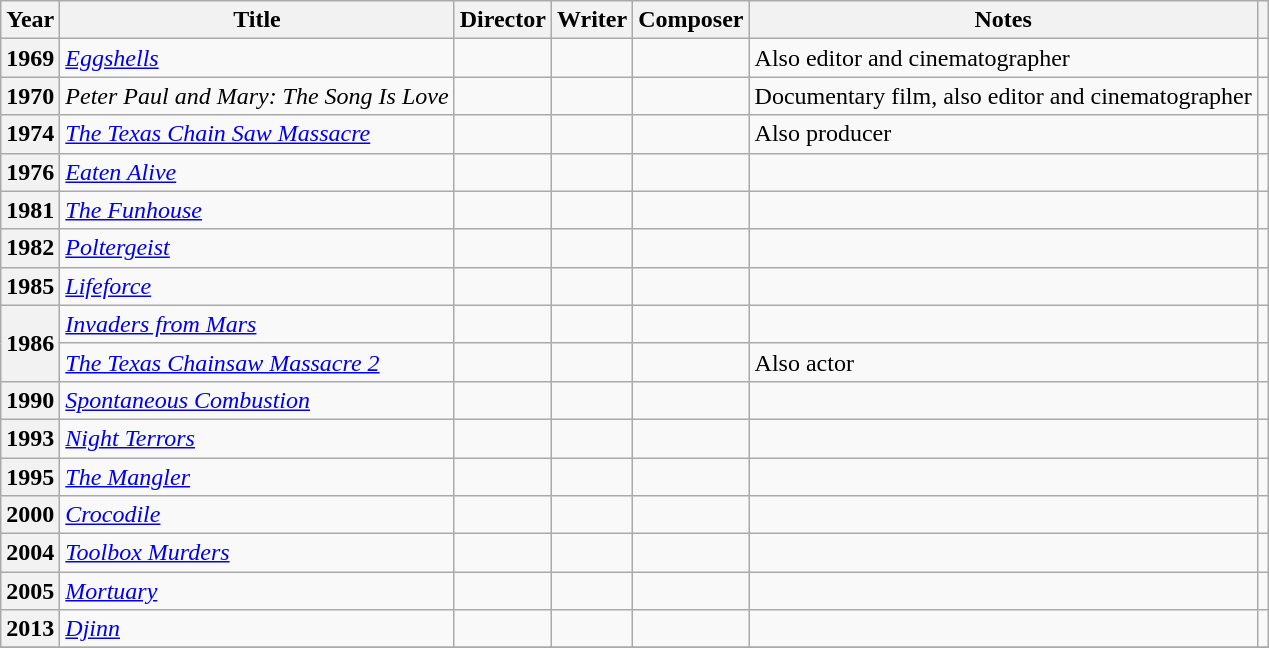<table class="wikitable plainrowheaders sortable" style="margin-right: 0;">
<tr>
<th scope="col">Year</th>
<th scope="col">Title</th>
<th scope="col">Director</th>
<th scope="col">Writer</th>
<th scope="col">Composer</th>
<th scope="col" class="unsortable">Notes</th>
<th scope="col" class="unsortable"></th>
</tr>
<tr>
<th scope="row">1969</th>
<td><em><a href='#'>Eggshells</a></em></td>
<td></td>
<td></td>
<td></td>
<td>Also editor and cinematographer</td>
<td style="text-align:center;"></td>
</tr>
<tr>
<th scope="row">1970</th>
<td><em>Peter Paul and Mary: The Song Is Love</em></td>
<td></td>
<td></td>
<td></td>
<td>Documentary film, also editor and cinematographer</td>
<td style="text-align:center;"></td>
</tr>
<tr>
<th scope="row">1974</th>
<td data-sort-value="Texas Chainsaw Massacre"><em><a href='#'>The Texas Chain Saw Massacre</a></em></td>
<td></td>
<td></td>
<td></td>
<td>Also producer</td>
<td style="text-align:center;"></td>
</tr>
<tr>
<th scope="row">1976</th>
<td><em><a href='#'>Eaten Alive</a></em></td>
<td></td>
<td></td>
<td></td>
<td></td>
<td style="text-align:center;"></td>
</tr>
<tr>
<th scope="row">1981</th>
<td data-sort-value="Funhouse"><em><a href='#'>The Funhouse</a></em></td>
<td></td>
<td></td>
<td></td>
<td></td>
<td style="text-align:center;"></td>
</tr>
<tr>
<th scope="row">1982</th>
<td><em><a href='#'>Poltergeist</a></em></td>
<td></td>
<td></td>
<td></td>
<td></td>
<td style="text-align:center;"></td>
</tr>
<tr>
<th scope="row">1985</th>
<td><em><a href='#'>Lifeforce</a></em></td>
<td></td>
<td></td>
<td></td>
<td></td>
<td style="text-align:center;"></td>
</tr>
<tr>
<th scope="row" rowspan=2>1986</th>
<td><em><a href='#'>Invaders from Mars</a></em></td>
<td></td>
<td></td>
<td></td>
<td></td>
<td style="text-align:center;"></td>
</tr>
<tr>
<td data-sort-value="Texas Chainsaw Massacre 2"><em><a href='#'>The Texas Chainsaw Massacre 2</a></em></td>
<td></td>
<td></td>
<td></td>
<td>Also actor</td>
<td style="text-align:center;"></td>
</tr>
<tr>
<th scope="row">1990</th>
<td><em><a href='#'>Spontaneous Combustion</a></em></td>
<td></td>
<td></td>
<td></td>
<td></td>
<td style="text-align:center;"></td>
</tr>
<tr>
<th scope="row">1993</th>
<td><em><a href='#'>Night Terrors</a></em></td>
<td></td>
<td></td>
<td></td>
<td></td>
<td style="text-align:center;"></td>
</tr>
<tr>
<th scope="row">1995</th>
<td data-sort-value="Mangler"><em><a href='#'>The Mangler</a></em></td>
<td></td>
<td></td>
<td></td>
<td></td>
<td style="text-align:center;"></td>
</tr>
<tr>
<th scope="row">2000</th>
<td><em><a href='#'>Crocodile</a></em></td>
<td></td>
<td></td>
<td></td>
<td></td>
<td style="text-align:center;"></td>
</tr>
<tr>
<th scope="row">2004</th>
<td><em><a href='#'>Toolbox Murders</a></em></td>
<td></td>
<td></td>
<td></td>
<td></td>
<td style="text-align:center;"></td>
</tr>
<tr>
<th scope="row">2005</th>
<td><em><a href='#'>Mortuary</a></em></td>
<td></td>
<td></td>
<td></td>
<td></td>
<td style="text-align:center;"></td>
</tr>
<tr>
<th scope="row">2013</th>
<td><em><a href='#'>Djinn</a></em></td>
<td></td>
<td></td>
<td></td>
<td></td>
<td style="text-align:center;"></td>
</tr>
<tr>
</tr>
</table>
